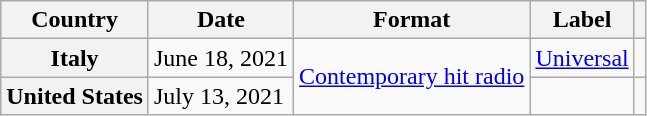<table class="wikitable plainrowheaders" border="1">
<tr>
<th scope="col">Country</th>
<th scope="col">Date</th>
<th scope="col">Format</th>
<th scope="col">Label</th>
<th scope="col"></th>
</tr>
<tr>
<th scope="row">Italy</th>
<td>June 18, 2021</td>
<td rowspan="2"><a href='#'>Contemporary hit radio</a></td>
<td><a href='#'>Universal</a></td>
<td style="text-align:center;"></td>
</tr>
<tr>
<th scope="row">United States</th>
<td>July 13, 2021</td>
<td></td>
<td style="text-align:center;"></td>
</tr>
</table>
